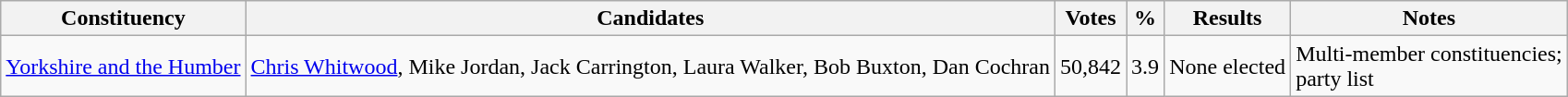<table class="wikitable">
<tr>
<th>Constituency</th>
<th>Candidates</th>
<th>Votes</th>
<th>%</th>
<th>Results</th>
<th>Notes</th>
</tr>
<tr>
<td><a href='#'>Yorkshire and the Humber</a></td>
<td><a href='#'>Chris Whitwood</a>, Mike Jordan, Jack Carrington, Laura Walker, Bob Buxton, Dan Cochran</td>
<td>50,842</td>
<td>3.9</td>
<td>None elected</td>
<td>Multi-member constituencies;<br>party list</td>
</tr>
</table>
